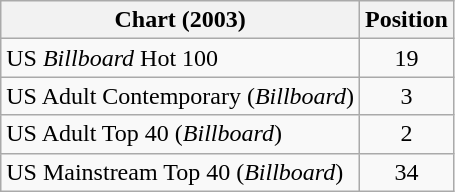<table class="wikitable sortable">
<tr>
<th>Chart (2003)</th>
<th>Position</th>
</tr>
<tr>
<td>US <em>Billboard</em> Hot 100</td>
<td align="center">19</td>
</tr>
<tr>
<td>US Adult Contemporary (<em>Billboard</em>)</td>
<td align="center">3</td>
</tr>
<tr>
<td>US Adult Top 40 (<em>Billboard</em>)</td>
<td align="center">2</td>
</tr>
<tr>
<td>US Mainstream Top 40 (<em>Billboard</em>)</td>
<td align="center">34</td>
</tr>
</table>
